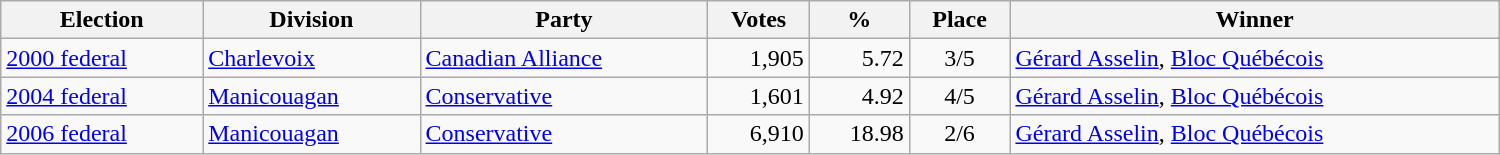<table class="wikitable" width="1000">
<tr>
<th align="left">Election</th>
<th align="left">Division</th>
<th align="left">Party</th>
<th align="right">Votes</th>
<th align="right">%</th>
<th align="center">Place</th>
<th align="center">Winner</th>
</tr>
<tr>
<td align="left"><a href='#'>2000 federal</a></td>
<td align="left"><a href='#'>Charlevoix</a></td>
<td align="left"><a href='#'>Canadian Alliance</a></td>
<td align="right">1,905</td>
<td align="right">5.72</td>
<td align="center">3/5</td>
<td align="left"><a href='#'>Gérard Asselin</a>, <a href='#'>Bloc Québécois</a></td>
</tr>
<tr>
<td align="left"><a href='#'>2004 federal</a></td>
<td align="left"><a href='#'>Manicouagan</a></td>
<td align="left"><a href='#'>Conservative</a></td>
<td align="right">1,601</td>
<td align="right">4.92</td>
<td align="center">4/5</td>
<td align="left"><a href='#'>Gérard Asselin</a>, <a href='#'>Bloc Québécois</a></td>
</tr>
<tr>
<td align="left"><a href='#'>2006 federal</a></td>
<td align="left"><a href='#'>Manicouagan</a></td>
<td align="left"><a href='#'>Conservative</a></td>
<td align="right">6,910</td>
<td align="right">18.98</td>
<td align="center">2/6</td>
<td align="left"><a href='#'>Gérard Asselin</a>, <a href='#'>Bloc Québécois</a></td>
</tr>
</table>
